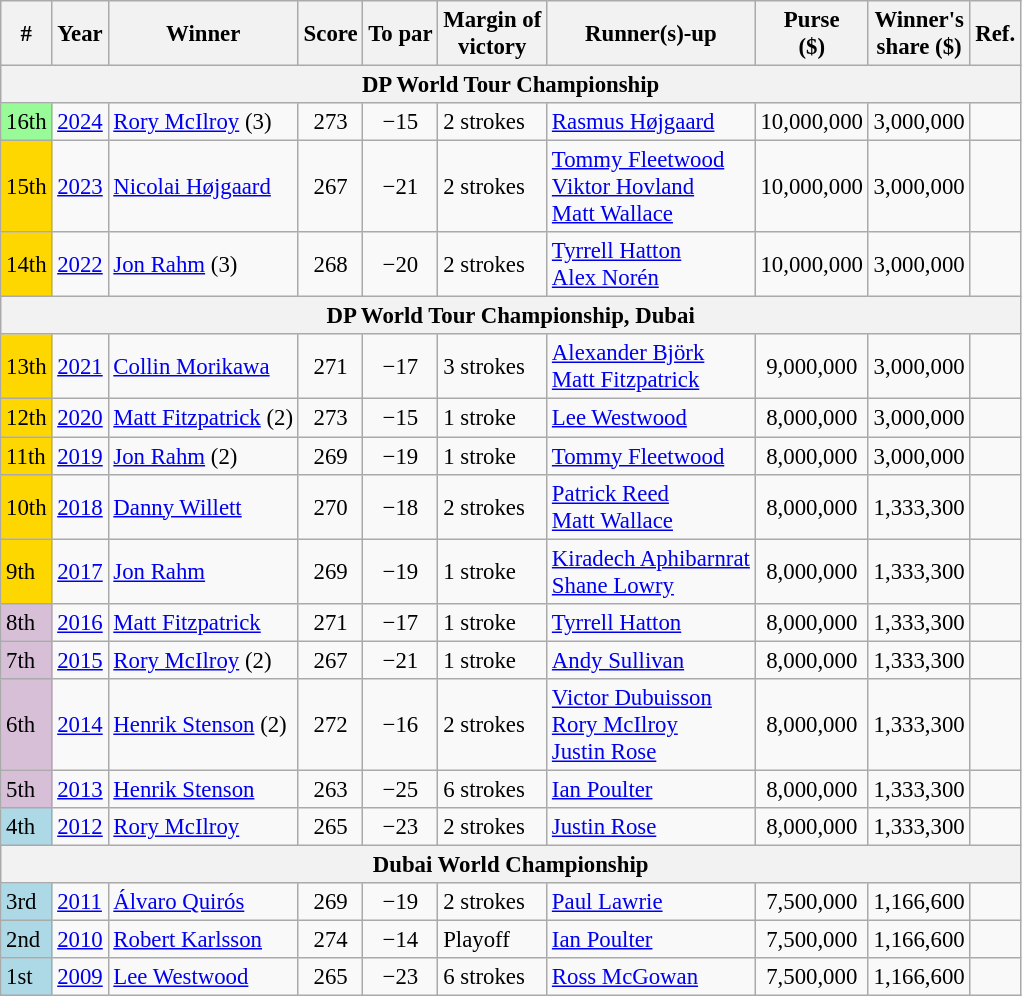<table class="wikitable" style="font-size:95%">
<tr>
<th>#</th>
<th>Year</th>
<th>Winner</th>
<th>Score</th>
<th>To par</th>
<th>Margin of<br>victory</th>
<th>Runner(s)-up</th>
<th>Purse<br>($)</th>
<th>Winner's<br>share ($)</th>
<th>Ref.</th>
</tr>
<tr>
<th colspan=10>DP World Tour Championship</th>
</tr>
<tr>
<td style="background:palegreen">16th</td>
<td><a href='#'>2024</a></td>
<td> <a href='#'>Rory McIlroy</a> (3)</td>
<td align=center>273</td>
<td align=center>−15</td>
<td>2 strokes</td>
<td> <a href='#'>Rasmus Højgaard</a></td>
<td align=center>10,000,000</td>
<td align=center>3,000,000</td>
<td></td>
</tr>
<tr>
<td style="background:gold">15th</td>
<td><a href='#'>2023</a></td>
<td> <a href='#'>Nicolai Højgaard</a></td>
<td align=center>267</td>
<td align=center>−21</td>
<td>2 strokes</td>
<td> <a href='#'>Tommy Fleetwood</a><br> <a href='#'>Viktor Hovland</a><br> <a href='#'>Matt Wallace</a></td>
<td align=center>10,000,000</td>
<td align=center>3,000,000</td>
<td></td>
</tr>
<tr>
<td style="background:gold">14th</td>
<td><a href='#'>2022</a></td>
<td> <a href='#'>Jon Rahm</a> (3)</td>
<td align=center>268</td>
<td align=center>−20</td>
<td>2 strokes</td>
<td> <a href='#'>Tyrrell Hatton</a><br> <a href='#'>Alex Norén</a></td>
<td align=center>10,000,000</td>
<td align=center>3,000,000</td>
<td></td>
</tr>
<tr>
<th colspan=10>DP World Tour Championship, Dubai</th>
</tr>
<tr>
<td style="background:gold">13th</td>
<td><a href='#'>2021</a></td>
<td> <a href='#'>Collin Morikawa</a></td>
<td align=center>271</td>
<td align=center>−17</td>
<td>3 strokes</td>
<td> <a href='#'>Alexander Björk</a><br> <a href='#'>Matt Fitzpatrick</a></td>
<td align=center>9,000,000</td>
<td align=center>3,000,000</td>
<td></td>
</tr>
<tr>
<td style="background:gold">12th</td>
<td><a href='#'>2020</a></td>
<td> <a href='#'>Matt Fitzpatrick</a> (2)</td>
<td align=center>273</td>
<td align=center>−15</td>
<td>1 stroke</td>
<td> <a href='#'>Lee Westwood</a></td>
<td align=center>8,000,000</td>
<td align=center>3,000,000</td>
<td></td>
</tr>
<tr>
<td style="background:gold">11th</td>
<td><a href='#'>2019</a></td>
<td> <a href='#'>Jon Rahm</a> (2)</td>
<td align=center>269</td>
<td align=center>−19</td>
<td>1 stroke</td>
<td> <a href='#'>Tommy Fleetwood</a></td>
<td align=center>8,000,000</td>
<td align=center>3,000,000</td>
<td></td>
</tr>
<tr>
<td style="background:gold">10th</td>
<td><a href='#'>2018</a></td>
<td> <a href='#'>Danny Willett</a></td>
<td align=center>270</td>
<td align=center>−18</td>
<td>2 strokes</td>
<td> <a href='#'>Patrick Reed</a><br> <a href='#'>Matt Wallace</a></td>
<td align=center>8,000,000</td>
<td align=center>1,333,300</td>
<td></td>
</tr>
<tr>
<td style="background:gold">9th</td>
<td><a href='#'>2017</a></td>
<td> <a href='#'>Jon Rahm</a></td>
<td align=center>269</td>
<td align=center>−19</td>
<td>1 stroke</td>
<td> <a href='#'>Kiradech Aphibarnrat</a><br> <a href='#'>Shane Lowry</a></td>
<td align=center>8,000,000</td>
<td align=center>1,333,300</td>
<td></td>
</tr>
<tr>
<td style="background:thistle">8th</td>
<td><a href='#'>2016</a></td>
<td> <a href='#'>Matt Fitzpatrick</a></td>
<td align=center>271</td>
<td align=center>−17</td>
<td>1 stroke</td>
<td> <a href='#'>Tyrrell Hatton</a></td>
<td align=center>8,000,000</td>
<td align=center>1,333,300</td>
<td></td>
</tr>
<tr>
<td style="background:thistle">7th</td>
<td><a href='#'>2015</a></td>
<td> <a href='#'>Rory McIlroy</a> (2)</td>
<td align=center>267</td>
<td align=center>−21</td>
<td>1 stroke</td>
<td> <a href='#'>Andy Sullivan</a></td>
<td align=center>8,000,000</td>
<td align=center>1,333,300</td>
<td></td>
</tr>
<tr>
<td style="background:thistle">6th</td>
<td><a href='#'>2014</a></td>
<td> <a href='#'>Henrik Stenson</a> (2)</td>
<td align=center>272</td>
<td align=center>−16</td>
<td>2 strokes</td>
<td> <a href='#'>Victor Dubuisson</a><br> <a href='#'>Rory McIlroy</a><br> <a href='#'>Justin Rose</a></td>
<td align=center>8,000,000</td>
<td align=center>1,333,300</td>
<td></td>
</tr>
<tr>
<td style="background:thistle">5th</td>
<td><a href='#'>2013</a></td>
<td> <a href='#'>Henrik Stenson</a></td>
<td align=center>263</td>
<td align=center>−25</td>
<td>6 strokes</td>
<td> <a href='#'>Ian Poulter</a></td>
<td align=center>8,000,000</td>
<td align=center>1,333,300</td>
<td></td>
</tr>
<tr>
<td style="background:lightblue">4th</td>
<td><a href='#'>2012</a></td>
<td> <a href='#'>Rory McIlroy</a></td>
<td align=center>265</td>
<td align=center>−23</td>
<td>2 strokes</td>
<td> <a href='#'>Justin Rose</a></td>
<td align=center>8,000,000</td>
<td align=center>1,333,300</td>
<td></td>
</tr>
<tr>
<th colspan=10>Dubai World Championship</th>
</tr>
<tr>
<td style="background:lightblue">3rd</td>
<td><a href='#'>2011</a></td>
<td> <a href='#'>Álvaro Quirós</a></td>
<td align=center>269</td>
<td align=center>−19</td>
<td>2 strokes</td>
<td> <a href='#'>Paul Lawrie</a></td>
<td align=center>7,500,000</td>
<td align=center>1,166,600</td>
<td></td>
</tr>
<tr>
<td style="background:lightblue">2nd</td>
<td><a href='#'>2010</a></td>
<td> <a href='#'>Robert Karlsson</a></td>
<td align=center>274</td>
<td align=center>−14</td>
<td>Playoff</td>
<td> <a href='#'>Ian Poulter</a></td>
<td align=center>7,500,000</td>
<td align=center>1,166,600</td>
<td></td>
</tr>
<tr>
<td style="background:lightblue">1st</td>
<td><a href='#'>2009</a></td>
<td> <a href='#'>Lee Westwood</a></td>
<td align=center>265</td>
<td align=center>−23</td>
<td>6 strokes</td>
<td> <a href='#'>Ross McGowan</a></td>
<td align=center>7,500,000</td>
<td align=center>1,166,600</td>
<td></td>
</tr>
</table>
